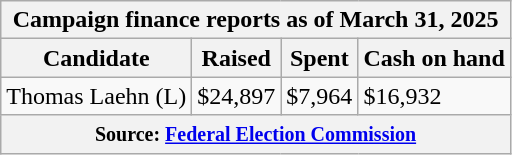<table class="wikitable sortable">
<tr>
<th colspan=4>Campaign finance reports as of March 31, 2025</th>
</tr>
<tr style="text-align:center;">
<th>Candidate</th>
<th>Raised</th>
<th>Spent</th>
<th>Cash on hand</th>
</tr>
<tr>
<td>Thomas Laehn (L)</td>
<td>$24,897</td>
<td>$7,964</td>
<td>$16,932</td>
</tr>
<tr>
<th colspan="4"><small>Source: <a href='#'>Federal Election Commission</a></small></th>
</tr>
</table>
